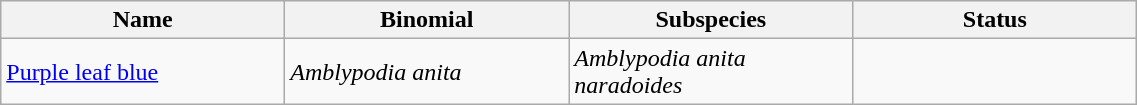<table width=60% class="wikitable">
<tr>
<th width=20%>Name</th>
<th width=20%>Binomial</th>
<th width=20%>Subspecies</th>
<th width=20%>Status</th>
</tr>
<tr>
<td><a href='#'>Purple leaf blue</a><br>
</td>
<td><em>Amblypodia anita</em></td>
<td><em>Amblypodia anita naradoides</em></td>
<td></td>
</tr>
</table>
